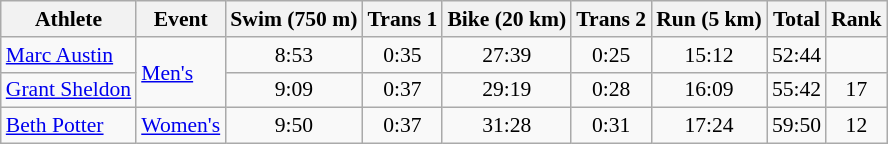<table class="wikitable" style="font-size:90%;">
<tr>
<th>Athlete</th>
<th>Event</th>
<th>Swim (750 m)</th>
<th>Trans 1</th>
<th>Bike (20 km)</th>
<th>Trans 2</th>
<th>Run (5 km)</th>
<th>Total</th>
<th>Rank</th>
</tr>
<tr align=center>
<td align=left><a href='#'>Marc Austin</a></td>
<td style="text-align:left;" rowspan="2"><a href='#'>Men's</a></td>
<td>8:53</td>
<td>0:35</td>
<td>27:39</td>
<td>0:25</td>
<td>15:12</td>
<td>52:44</td>
<td></td>
</tr>
<tr align=center>
<td align=left><a href='#'>Grant Sheldon</a></td>
<td>9:09</td>
<td>0:37</td>
<td>29:19</td>
<td>0:28</td>
<td>16:09</td>
<td>55:42</td>
<td>17</td>
</tr>
<tr align=center>
<td align=left><a href='#'>Beth Potter</a></td>
<td align=left><a href='#'>Women's</a></td>
<td>9:50</td>
<td>0:37</td>
<td>31:28</td>
<td>0:31</td>
<td>17:24</td>
<td>59:50</td>
<td>12</td>
</tr>
</table>
